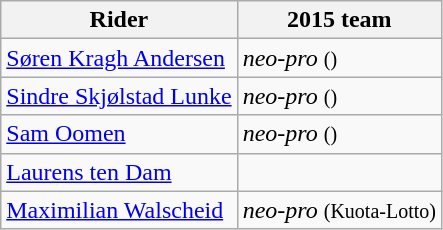<table class="wikitable">
<tr>
<th>Rider</th>
<th>2015 team</th>
</tr>
<tr>
<td><a href='#'>Søren Kragh Andersen</a></td>
<td><em>neo-pro</em> <small>()</small></td>
</tr>
<tr>
<td><a href='#'>Sindre Skjølstad Lunke</a></td>
<td><em>neo-pro</em> <small>()</small></td>
</tr>
<tr>
<td><a href='#'>Sam Oomen</a></td>
<td><em>neo-pro</em> <small>()</small></td>
</tr>
<tr>
<td><a href='#'>Laurens ten Dam</a></td>
<td></td>
</tr>
<tr>
<td><a href='#'>Maximilian Walscheid</a></td>
<td><em>neo-pro</em> <small>(Kuota-Lotto)</small></td>
</tr>
</table>
